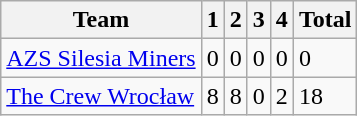<table class=wikitable>
<tr>
<th>Team</th>
<th>1</th>
<th>2</th>
<th>3</th>
<th>4</th>
<th>Total</th>
</tr>
<tr>
<td><a href='#'>AZS Silesia Miners</a></td>
<td>0</td>
<td>0</td>
<td>0</td>
<td>0</td>
<td>0</td>
</tr>
<tr>
<td><a href='#'>The Crew Wrocław</a></td>
<td>8</td>
<td>8</td>
<td>0</td>
<td>2</td>
<td>18</td>
</tr>
</table>
